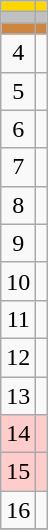<table class="wikitable">
<tr style="background:#ffd700;">
<td align=center></td>
<td></td>
</tr>
<tr style="background:#c0c0c0;">
<td align=center></td>
<td></td>
</tr>
<tr style="background:#CD853F;">
<td align=center></td>
<td></td>
</tr>
<tr>
<td align=center>4</td>
<td></td>
</tr>
<tr>
<td align=center>5</td>
<td></td>
</tr>
<tr>
<td align=center>6</td>
<td></td>
</tr>
<tr>
<td align=center>7</td>
<td></td>
</tr>
<tr>
<td align=center>8</td>
<td></td>
</tr>
<tr>
<td align=center>9</td>
<td></td>
</tr>
<tr>
<td align=center>10</td>
<td></td>
</tr>
<tr>
<td align=center>11</td>
<td></td>
</tr>
<tr>
<td align=center>12</td>
<td></td>
</tr>
<tr>
<td align=center>13</td>
<td></td>
</tr>
<tr style="background:#ffcccc;">
<td align=center>14</td>
<td></td>
</tr>
<tr style="background:#ffcccc;">
<td align=center>15</td>
<td></td>
</tr>
<tr>
<td align=center>16</td>
<td></td>
</tr>
<tr>
</tr>
</table>
